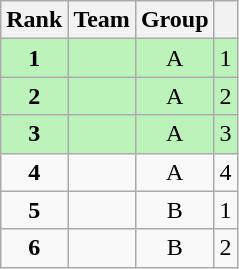<table class="wikitable" style="text-align:center;">
<tr>
<th>Rank</th>
<th>Team</th>
<th>Group</th>
<th></th>
</tr>
<tr bgcolor=#BBF3BB>
<td><strong>1</strong></td>
<td align=left></td>
<td>A</td>
<td>1</td>
</tr>
<tr bgcolor=#BBF3BB>
<td><strong>2</strong></td>
<td align=left></td>
<td>A</td>
<td>2</td>
</tr>
<tr bgcolor=#BBF3BB>
<td><strong>3</strong></td>
<td align=left></td>
<td>A</td>
<td>3</td>
</tr>
<tr -bgcolor=#BBF3BB>
<td><strong>4</strong></td>
<td align=left></td>
<td>A</td>
<td>4</td>
</tr>
<tr>
<td><strong>5</strong></td>
<td align=left></td>
<td>B</td>
<td>1</td>
</tr>
<tr>
<td><strong>6</strong></td>
<td align=left></td>
<td>B</td>
<td>2</td>
</tr>
</table>
